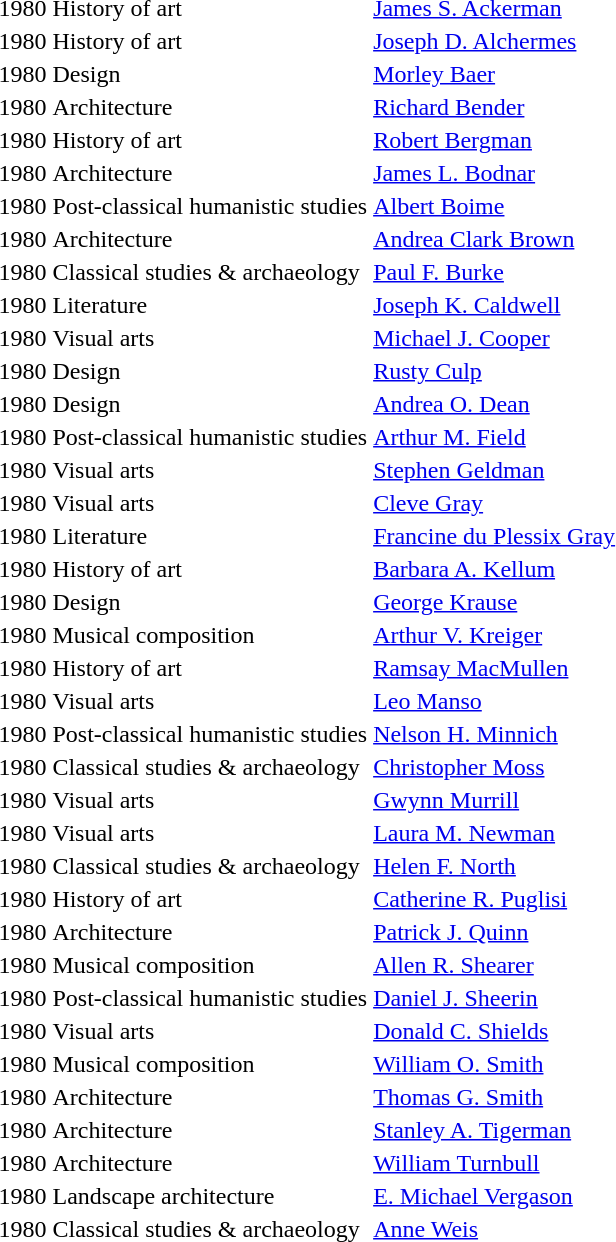<table>
<tr>
<td>1980</td>
<td>History of art</td>
<td><a href='#'>James S. Ackerman</a></td>
</tr>
<tr>
<td>1980</td>
<td>History of art</td>
<td><a href='#'>Joseph D. Alchermes</a></td>
</tr>
<tr>
<td>1980</td>
<td>Design</td>
<td><a href='#'>Morley Baer</a></td>
</tr>
<tr>
<td>1980</td>
<td>Architecture</td>
<td><a href='#'>Richard Bender</a></td>
</tr>
<tr>
<td>1980</td>
<td>History of art</td>
<td><a href='#'>Robert Bergman</a></td>
</tr>
<tr>
<td>1980</td>
<td>Architecture</td>
<td><a href='#'>James L. Bodnar</a></td>
</tr>
<tr>
<td>1980</td>
<td>Post-classical humanistic studies</td>
<td><a href='#'>Albert Boime</a></td>
</tr>
<tr>
<td>1980</td>
<td>Architecture</td>
<td><a href='#'>Andrea Clark Brown</a></td>
</tr>
<tr>
<td>1980</td>
<td>Classical studies & archaeology</td>
<td><a href='#'>Paul F. Burke</a></td>
</tr>
<tr>
<td>1980</td>
<td>Literature</td>
<td><a href='#'>Joseph K. Caldwell</a></td>
</tr>
<tr>
<td>1980</td>
<td>Visual arts</td>
<td><a href='#'>Michael J. Cooper</a></td>
</tr>
<tr>
<td>1980</td>
<td>Design</td>
<td><a href='#'>Rusty Culp</a></td>
</tr>
<tr>
<td>1980</td>
<td>Design</td>
<td><a href='#'>Andrea O. Dean</a></td>
</tr>
<tr>
<td>1980</td>
<td>Post-classical humanistic studies</td>
<td><a href='#'>Arthur M. Field</a></td>
</tr>
<tr>
<td>1980</td>
<td>Visual arts</td>
<td><a href='#'>Stephen Geldman</a></td>
</tr>
<tr>
<td>1980</td>
<td>Visual arts</td>
<td><a href='#'>Cleve Gray</a></td>
</tr>
<tr>
<td>1980</td>
<td>Literature</td>
<td><a href='#'>Francine du Plessix Gray</a></td>
</tr>
<tr>
<td>1980</td>
<td>History of art</td>
<td><a href='#'>Barbara A. Kellum</a></td>
</tr>
<tr>
<td>1980</td>
<td>Design</td>
<td><a href='#'>George Krause</a></td>
</tr>
<tr>
<td>1980</td>
<td>Musical composition</td>
<td><a href='#'>Arthur V. Kreiger</a></td>
</tr>
<tr>
<td>1980</td>
<td>History of art</td>
<td><a href='#'>Ramsay MacMullen</a></td>
</tr>
<tr>
<td>1980</td>
<td>Visual arts</td>
<td><a href='#'>Leo Manso</a></td>
</tr>
<tr>
<td>1980</td>
<td>Post-classical humanistic studies</td>
<td><a href='#'>Nelson H. Minnich</a></td>
</tr>
<tr>
<td>1980</td>
<td>Classical studies & archaeology</td>
<td><a href='#'>Christopher Moss</a></td>
</tr>
<tr>
<td>1980</td>
<td>Visual arts</td>
<td><a href='#'>Gwynn Murrill</a></td>
</tr>
<tr>
<td>1980</td>
<td>Visual arts</td>
<td><a href='#'>Laura M. Newman</a></td>
</tr>
<tr>
<td>1980</td>
<td>Classical studies & archaeology</td>
<td><a href='#'>Helen F. North</a></td>
</tr>
<tr>
<td>1980</td>
<td>History of art</td>
<td><a href='#'>Catherine R. Puglisi</a></td>
</tr>
<tr>
<td>1980</td>
<td>Architecture</td>
<td><a href='#'>Patrick J. Quinn</a></td>
</tr>
<tr>
<td>1980</td>
<td>Musical composition</td>
<td><a href='#'>Allen R. Shearer</a></td>
</tr>
<tr>
<td>1980</td>
<td>Post-classical humanistic studies</td>
<td><a href='#'>Daniel J. Sheerin</a></td>
</tr>
<tr>
<td>1980</td>
<td>Visual arts</td>
<td><a href='#'>Donald C. Shields</a></td>
</tr>
<tr>
<td>1980</td>
<td>Musical composition</td>
<td><a href='#'>William O. Smith</a></td>
</tr>
<tr>
<td>1980</td>
<td>Architecture</td>
<td><a href='#'>Thomas G. Smith</a></td>
</tr>
<tr>
<td>1980</td>
<td>Architecture</td>
<td><a href='#'>Stanley A. Tigerman</a></td>
</tr>
<tr>
<td>1980</td>
<td>Architecture</td>
<td><a href='#'>William Turnbull</a></td>
</tr>
<tr>
<td>1980</td>
<td>Landscape architecture</td>
<td><a href='#'>E. Michael Vergason</a></td>
</tr>
<tr>
<td>1980</td>
<td>Classical studies & archaeology</td>
<td><a href='#'>Anne Weis</a></td>
</tr>
<tr>
</tr>
</table>
